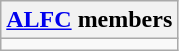<table class="wikitable">
<tr>
<th><a href='#'>ALFC</a> members</th>
</tr>
<tr>
<td valign=top></td>
</tr>
</table>
